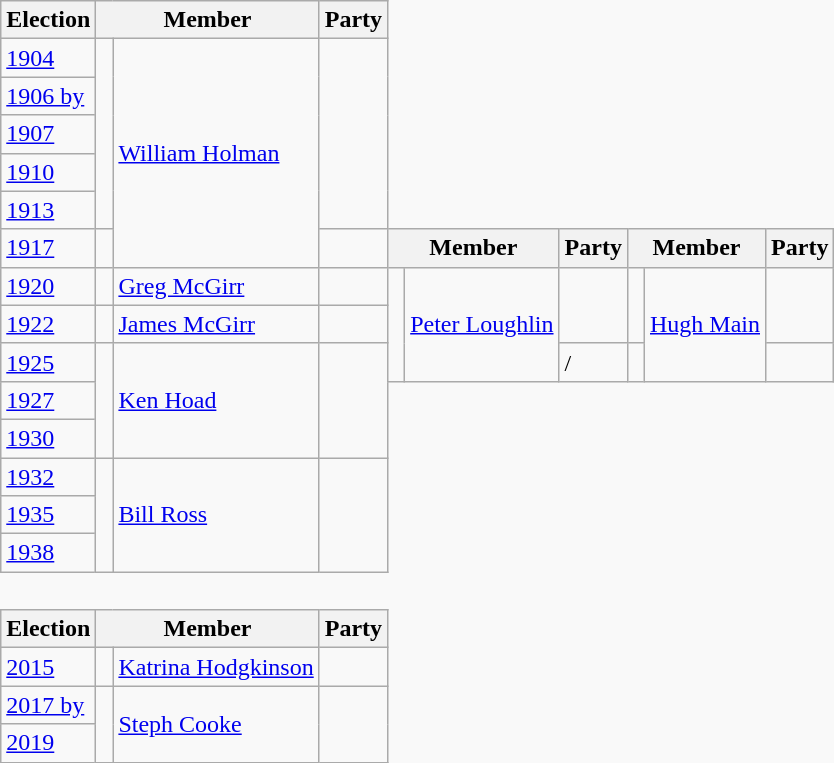<table class="wikitable" style='border-style: none none none none;'>
<tr>
<th>Election</th>
<th colspan="2">Member</th>
<th>Party</th>
</tr>
<tr style="background: #f9f9f9">
<td><a href='#'>1904</a></td>
<td rowspan="5" > </td>
<td rowspan="6"><a href='#'>William Holman</a></td>
<td rowspan="5"></td>
</tr>
<tr style="background: #f9f9f9">
<td><a href='#'>1906 by</a></td>
</tr>
<tr style="background: #f9f9f9">
<td><a href='#'>1907</a></td>
</tr>
<tr style="background: #f9f9f9">
<td><a href='#'>1910</a></td>
</tr>
<tr style="background: #f9f9f9">
<td><a href='#'>1913</a></td>
</tr>
<tr style="background: #f9f9f9">
<td><a href='#'>1917</a></td>
<td> </td>
<td></td>
<th colspan="2">Member</th>
<th>Party</th>
<th colspan="2">Member</th>
<th>Party</th>
</tr>
<tr style="background: #f9f9f9">
<td><a href='#'>1920</a></td>
<td> </td>
<td><a href='#'>Greg McGirr</a></td>
<td></td>
<td rowspan="3" > </td>
<td rowspan="3"><a href='#'>Peter Loughlin</a></td>
<td rowspan="2"></td>
<td rowspan="2" > </td>
<td rowspan="3"><a href='#'>Hugh Main</a></td>
<td rowspan="2"></td>
</tr>
<tr style="background: #f9f9f9">
<td><a href='#'>1922</a></td>
<td> </td>
<td><a href='#'>James McGirr</a></td>
<td></td>
</tr>
<tr style="background: #f9f9f9">
<td><a href='#'>1925</a></td>
<td rowspan="3" > <br> </td>
<td rowspan="3"><a href='#'>Ken Hoad</a></td>
<td rowspan="3"></td>
<td> / </td>
<td> </td>
<td></td>
</tr>
<tr style="background: #f9f9f9">
<td><a href='#'>1927</a><br></td>
</tr>
<tr style="background: #f9f9f9">
<td><a href='#'>1930</a></td>
</tr>
<tr style="background: #f9f9f9">
<td><a href='#'>1932</a></td>
<td rowspan="3" > </td>
<td rowspan="3"><a href='#'>Bill Ross</a></td>
<td rowspan="3"></td>
</tr>
<tr style="background: #f9f9f9">
<td><a href='#'>1935</a></td>
</tr>
<tr style="background: #f9f9f9">
<td><a href='#'>1938</a></td>
</tr>
<tr>
<td colspan="4" style='border-style: none none none none;'> </td>
</tr>
<tr>
<th>Election</th>
<th colspan="2">Member</th>
<th>Party</th>
</tr>
<tr style="background: #f9f9f9">
<td><a href='#'>2015</a></td>
<td> </td>
<td><a href='#'>Katrina Hodgkinson</a></td>
<td></td>
</tr>
<tr style="background: #f9f9f9">
<td><a href='#'>2017 by</a></td>
<td rowspan="2" > </td>
<td rowspan="2"><a href='#'>Steph Cooke</a></td>
<td rowspan="2"></td>
</tr>
<tr style="background: #f9f9f9">
<td><a href='#'>2019</a></td>
</tr>
</table>
